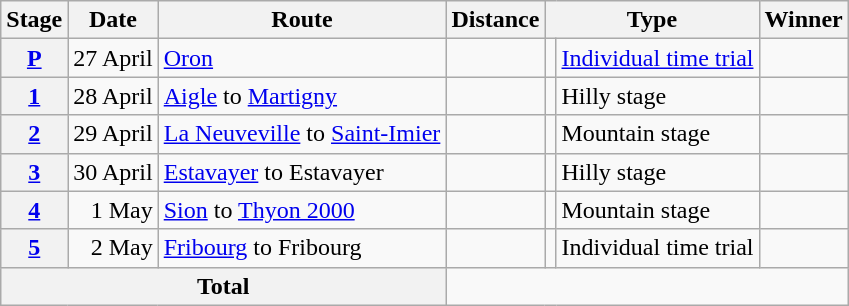<table class="wikitable">
<tr>
<th scope=col>Stage</th>
<th scope=col>Date</th>
<th scope=col>Route</th>
<th scope=col>Distance</th>
<th scope=col colspan="2">Type</th>
<th scope=col>Winner</th>
</tr>
<tr>
<th scope="row"><a href='#'>P</a></th>
<td style="text-align:right;">27 April</td>
<td><a href='#'>Oron</a></td>
<td style="text-align:center;"></td>
<td></td>
<td><a href='#'>Individual time trial</a></td>
<td></td>
</tr>
<tr>
<th scope="row"><a href='#'>1</a></th>
<td style="text-align:right;">28 April</td>
<td><a href='#'>Aigle</a> to <a href='#'>Martigny</a></td>
<td style="text-align:center;"></td>
<td></td>
<td>Hilly stage</td>
<td></td>
</tr>
<tr>
<th scope="row"><a href='#'>2</a></th>
<td style="text-align:right;">29 April</td>
<td><a href='#'>La Neuveville</a> to <a href='#'>Saint-Imier</a></td>
<td style="text-align:center;"></td>
<td></td>
<td>Mountain stage</td>
<td></td>
</tr>
<tr>
<th scope="row"><a href='#'>3</a></th>
<td style="text-align:right;">30 April</td>
<td><a href='#'>Estavayer</a> to Estavayer</td>
<td style="text-align:center;"></td>
<td></td>
<td>Hilly stage</td>
<td></td>
</tr>
<tr>
<th scope="row"><a href='#'>4</a></th>
<td style="text-align:right;">1 May</td>
<td><a href='#'>Sion</a> to <a href='#'>Thyon 2000</a></td>
<td style="text-align:center;"></td>
<td></td>
<td>Mountain stage</td>
<td></td>
</tr>
<tr>
<th scope="row"><a href='#'>5</a></th>
<td style="text-align:right;">2 May</td>
<td><a href='#'>Fribourg</a> to Fribourg</td>
<td style="text-align:center;"></td>
<td></td>
<td>Individual time trial</td>
<td></td>
</tr>
<tr>
<th colspan="3">Total</th>
<td colspan="4" style="text-align:center;"></td>
</tr>
</table>
